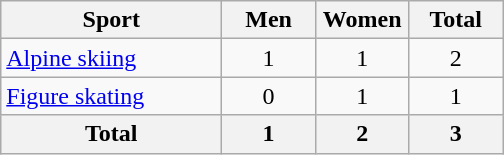<table class="wikitable sortable" style=text-align:center>
<tr>
<th width=140>Sport</th>
<th width=55>Men</th>
<th width=55>Women</th>
<th width=55>Total</th>
</tr>
<tr>
<td align=left><a href='#'>Alpine skiing</a></td>
<td>1</td>
<td>1</td>
<td>2</td>
</tr>
<tr>
<td align=left><a href='#'>Figure skating</a></td>
<td>0</td>
<td>1</td>
<td>1</td>
</tr>
<tr>
<th>Total</th>
<th>1</th>
<th>2</th>
<th>3</th>
</tr>
</table>
